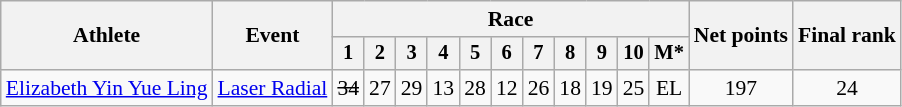<table class="wikitable" style="font-size:90%">
<tr>
<th rowspan="2">Athlete</th>
<th rowspan="2">Event</th>
<th colspan=11>Race</th>
<th rowspan=2>Net points</th>
<th rowspan=2>Final rank</th>
</tr>
<tr style="font-size:95%">
<th>1</th>
<th>2</th>
<th>3</th>
<th>4</th>
<th>5</th>
<th>6</th>
<th>7</th>
<th>8</th>
<th>9</th>
<th>10</th>
<th>M*</th>
</tr>
<tr align=center>
<td align=left><a href='#'>Elizabeth Yin Yue Ling</a></td>
<td align=left><a href='#'>Laser Radial</a></td>
<td><s>34</s></td>
<td>27</td>
<td>29</td>
<td>13</td>
<td>28</td>
<td>12</td>
<td>26</td>
<td>18</td>
<td>19</td>
<td>25</td>
<td>EL</td>
<td>197</td>
<td>24</td>
</tr>
</table>
